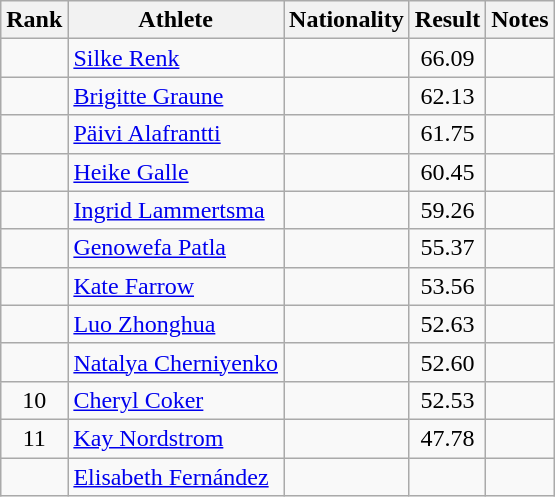<table class="wikitable sortable" style="text-align:center">
<tr>
<th>Rank</th>
<th>Athlete</th>
<th>Nationality</th>
<th>Result</th>
<th>Notes</th>
</tr>
<tr>
<td></td>
<td align=left><a href='#'>Silke Renk</a></td>
<td align=left></td>
<td>66.09</td>
<td></td>
</tr>
<tr>
<td></td>
<td align=left><a href='#'>Brigitte Graune</a></td>
<td align=left></td>
<td>62.13</td>
<td></td>
</tr>
<tr>
<td></td>
<td align=left><a href='#'>Päivi Alafrantti</a></td>
<td align=left></td>
<td>61.75</td>
<td></td>
</tr>
<tr>
<td></td>
<td align=left><a href='#'>Heike Galle</a></td>
<td align=left></td>
<td>60.45</td>
<td></td>
</tr>
<tr>
<td></td>
<td align=left><a href='#'>Ingrid Lammertsma</a></td>
<td align=left></td>
<td>59.26</td>
<td></td>
</tr>
<tr>
<td></td>
<td align=left><a href='#'>Genowefa Patla</a></td>
<td align=left></td>
<td>55.37</td>
<td></td>
</tr>
<tr>
<td></td>
<td align=left><a href='#'>Kate Farrow</a></td>
<td align=left></td>
<td>53.56</td>
<td></td>
</tr>
<tr>
<td></td>
<td align=left><a href='#'>Luo Zhonghua</a></td>
<td align=left></td>
<td>52.63</td>
<td></td>
</tr>
<tr>
<td></td>
<td align=left><a href='#'>Natalya Cherniyenko</a></td>
<td align=left></td>
<td>52.60</td>
<td></td>
</tr>
<tr>
<td>10</td>
<td align=left><a href='#'>Cheryl Coker</a></td>
<td align=left></td>
<td>52.53</td>
<td></td>
</tr>
<tr>
<td>11</td>
<td align=left><a href='#'>Kay Nordstrom</a></td>
<td align=left></td>
<td>47.78</td>
<td></td>
</tr>
<tr>
<td></td>
<td align=left><a href='#'>Elisabeth Fernández</a></td>
<td align=left></td>
<td></td>
<td></td>
</tr>
</table>
